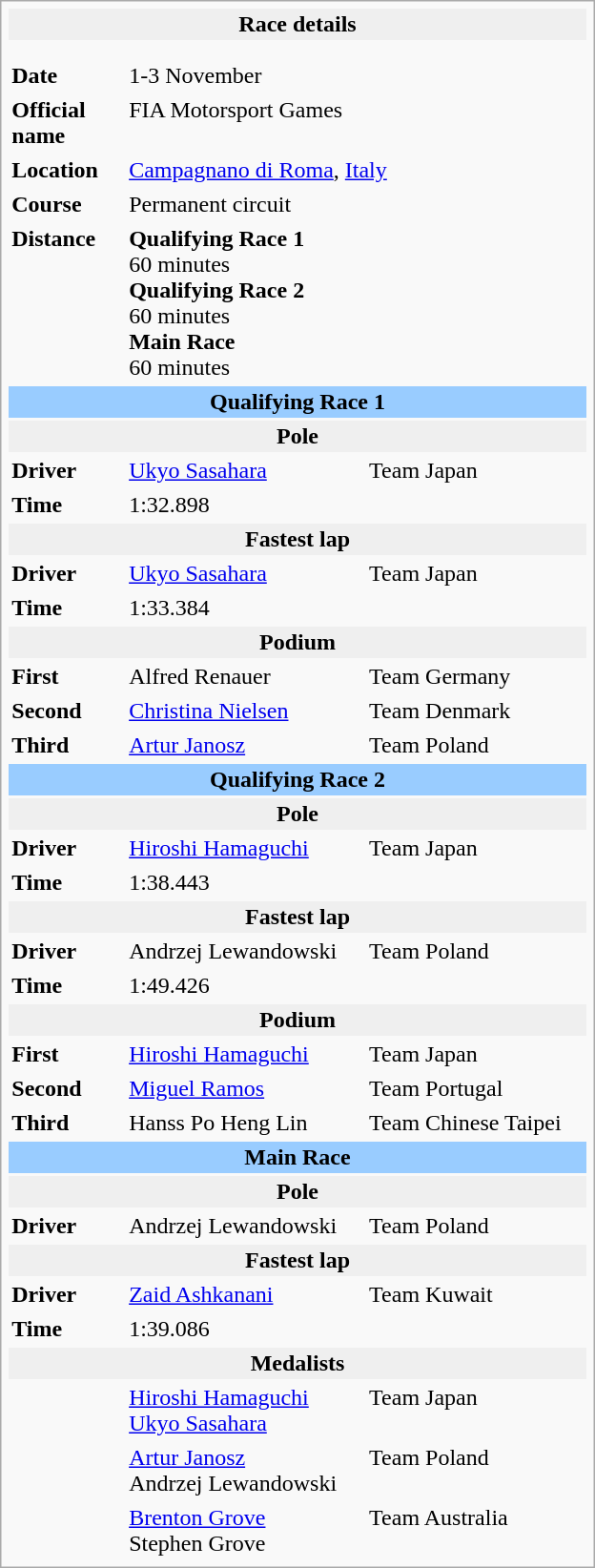<table class="infobox" align="right" cellpadding="2" style="float:right; width: 26em; ">
<tr>
<th colspan="3" bgcolor="#efefef">Race details</th>
</tr>
<tr>
<td colspan="3" style="text-align:center;"></td>
</tr>
<tr>
<td colspan="3" style="text-align:center;"></td>
</tr>
<tr>
<td style="width: 20%;"><strong>Date</strong></td>
<td>1-3 November</td>
</tr>
<tr>
<td><strong>Official name</strong></td>
<td colspan=2>FIA Motorsport Games</td>
</tr>
<tr>
<td><strong>Location</strong></td>
<td colspan=2><a href='#'>Campagnano di Roma</a>, <a href='#'>Italy</a></td>
</tr>
<tr>
<td><strong>Course</strong></td>
<td colspan=2>Permanent circuit<br></td>
</tr>
<tr>
<td><strong>Distance</strong></td>
<td colspan=2><strong>Qualifying Race 1</strong><br>60 minutes<br><strong>Qualifying Race 2</strong><br>60 minutes<br><strong>Main Race</strong><br>60 minutes</td>
</tr>
<tr>
<td colspan=3 style="text-align:center; background-color:#99ccff"><strong>Qualifying Race 1</strong></td>
</tr>
<tr>
<th colspan=3 bgcolor="#efefef">Pole</th>
</tr>
<tr>
<td><strong>Driver</strong></td>
<td> <a href='#'>Ukyo Sasahara</a></td>
<td>Team Japan</td>
</tr>
<tr>
<td><strong>Time</strong></td>
<td colspan=2>1:32.898</td>
</tr>
<tr>
<th colspan=3 bgcolor="#efefef">Fastest lap</th>
</tr>
<tr>
<td><strong>Driver</strong></td>
<td> <a href='#'>Ukyo Sasahara</a></td>
<td>Team Japan</td>
</tr>
<tr>
<td><strong>Time</strong></td>
<td colspan=2>1:33.384</td>
</tr>
<tr>
<th colspan=3 bgcolor="#efefef">Podium</th>
</tr>
<tr>
<td><strong>First</strong></td>
<td> Alfred Renauer</td>
<td>Team Germany</td>
</tr>
<tr>
<td><strong>Second</strong></td>
<td> <a href='#'>Christina Nielsen</a></td>
<td>Team Denmark</td>
</tr>
<tr>
<td><strong>Third</strong></td>
<td> <a href='#'>Artur Janosz</a></td>
<td>Team Poland</td>
</tr>
<tr>
<td colspan=3 style="text-align:center; background-color:#99ccff"><strong>Qualifying Race 2</strong></td>
</tr>
<tr>
<th colspan=3 bgcolor="#efefef">Pole</th>
</tr>
<tr>
<td><strong>Driver</strong></td>
<td> <a href='#'>Hiroshi Hamaguchi</a></td>
<td>Team Japan</td>
</tr>
<tr>
<td><strong>Time</strong></td>
<td colspan=2>1:38.443</td>
</tr>
<tr>
<th colspan=3 bgcolor="#efefef">Fastest lap</th>
</tr>
<tr>
<td><strong>Driver</strong></td>
<td> Andrzej Lewandowski</td>
<td>Team Poland</td>
</tr>
<tr>
<td><strong>Time</strong></td>
<td colspan=2>1:49.426</td>
</tr>
<tr>
<th colspan=3 bgcolor="#efefef">Podium</th>
</tr>
<tr>
<td><strong>First</strong></td>
<td> <a href='#'>Hiroshi Hamaguchi</a></td>
<td>Team Japan</td>
</tr>
<tr>
<td><strong>Second</strong></td>
<td> <a href='#'>Miguel Ramos</a></td>
<td>Team Portugal</td>
</tr>
<tr>
<td><strong>Third</strong></td>
<td> Hanss Po Heng Lin</td>
<td>Team Chinese Taipei</td>
</tr>
<tr>
<td colspan=3 style="text-align:center; background-color:#99ccff"><strong>Main Race</strong></td>
</tr>
<tr>
<th colspan=3 bgcolor="#efefef">Pole</th>
</tr>
<tr>
<td><strong>Driver</strong></td>
<td> Andrzej Lewandowski</td>
<td>Team Poland</td>
</tr>
<tr>
<th colspan=3 bgcolor="#efefef">Fastest lap</th>
</tr>
<tr>
<td><strong>Driver</strong></td>
<td> <a href='#'>Zaid Ashkanani</a></td>
<td>Team Kuwait</td>
</tr>
<tr>
<td><strong>Time</strong></td>
<td colspan=2>1:39.086</td>
</tr>
<tr>
<th colspan=3 bgcolor="#efefef">Medalists</th>
</tr>
<tr>
<td></td>
<td> <a href='#'>Hiroshi Hamaguchi</a><br> <a href='#'>Ukyo Sasahara</a></td>
<td>Team Japan</td>
</tr>
<tr>
<td></td>
<td> <a href='#'>Artur Janosz</a><br> Andrzej Lewandowski</td>
<td>Team Poland</td>
</tr>
<tr>
<td></td>
<td> <a href='#'>Brenton Grove</a><br> Stephen Grove</td>
<td>Team Australia</td>
</tr>
</table>
